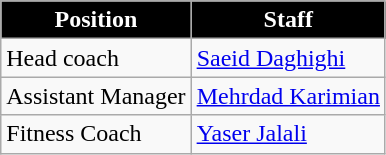<table class="wikitable">
<tr>
<th style="color:white; background:#000000;">Position</th>
<th style="color:white; background:#000000;">Staff</th>
</tr>
<tr>
<td>Head coach</td>
<td> <a href='#'>Saeid Daghighi</a></td>
</tr>
<tr>
<td>Assistant Manager</td>
<td> <a href='#'>Mehrdad Karimian</a></td>
</tr>
<tr>
<td>Fitness Coach</td>
<td> <a href='#'>Yaser Jalali</a></td>
</tr>
</table>
